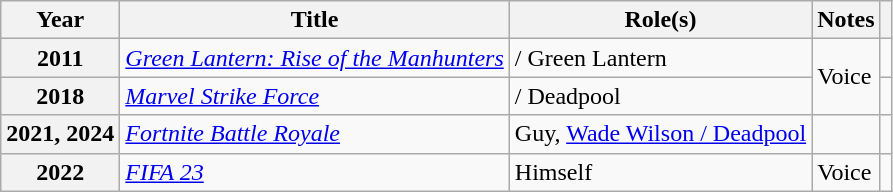<table class="wikitable sortable plainrowheaders">
<tr>
<th scope="col">Year</th>
<th scope="col">Title</th>
<th scope="col">Role(s)</th>
<th scope="col">Notes</th>
<th scope="col"></th>
</tr>
<tr>
<th scope=row>2011</th>
<td><em><a href='#'>Green Lantern: Rise of the Manhunters</a></em></td>
<td> / Green Lantern</td>
<td rowspan="2">Voice</td>
<td style="text-align:center;"></td>
</tr>
<tr>
<th scope=row>2018</th>
<td><em><a href='#'>Marvel Strike Force</a></em></td>
<td> / Deadpool</td>
<td style="text-align:center;"></td>
</tr>
<tr>
<th scope=row>2021, 2024</th>
<td><em><a href='#'>Fortnite Battle Royale</a></em></td>
<td>Guy, <a href='#'>Wade Wilson / Deadpool</a></td>
<td></td>
<td style="text-align:center;"></td>
</tr>
<tr>
<th scope=row>2022</th>
<td><em><a href='#'>FIFA 23</a></em></td>
<td>Himself</td>
<td>Voice</td>
<td style="text-align:center;"></td>
</tr>
</table>
